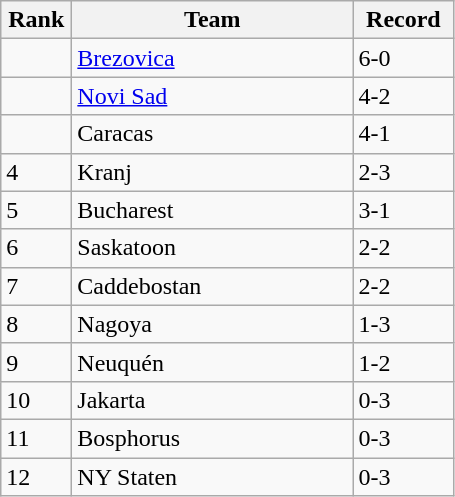<table class="wikitable">
<tr>
<th width=40>Rank</th>
<th width=180>Team</th>
<th width=60>Record</th>
</tr>
<tr bgcolor=>
<td></td>
<td> <a href='#'>Brezovica</a></td>
<td>6-0</td>
</tr>
<tr bgcolor=>
<td></td>
<td> <a href='#'>Novi Sad</a></td>
<td>4-2</td>
</tr>
<tr bgcolor=>
<td></td>
<td> Caracas</td>
<td>4-1</td>
</tr>
<tr>
<td>4</td>
<td> Kranj</td>
<td>2-3</td>
</tr>
<tr>
<td>5</td>
<td> Bucharest</td>
<td>3-1</td>
</tr>
<tr>
<td>6</td>
<td> Saskatoon</td>
<td>2-2</td>
</tr>
<tr>
<td>7</td>
<td> Caddebostan</td>
<td>2-2</td>
</tr>
<tr>
<td>8</td>
<td> Nagoya</td>
<td>1-3</td>
</tr>
<tr>
<td>9</td>
<td> Neuquén</td>
<td>1-2</td>
</tr>
<tr>
<td>10</td>
<td> Jakarta</td>
<td>0-3</td>
</tr>
<tr>
<td>11</td>
<td> Bosphorus</td>
<td>0-3</td>
</tr>
<tr>
<td>12</td>
<td> NY Staten</td>
<td>0-3</td>
</tr>
</table>
